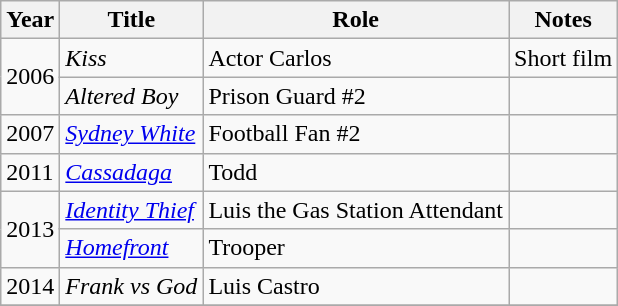<table class="wikitable sortable">
<tr>
<th>Year</th>
<th>Title</th>
<th>Role</th>
<th>Notes</th>
</tr>
<tr>
<td rowspan=2>2006</td>
<td><em>Kiss</em></td>
<td>Actor Carlos</td>
<td>Short film</td>
</tr>
<tr>
<td><em>Altered Boy</em></td>
<td>Prison Guard #2</td>
<td></td>
</tr>
<tr>
<td rowspan=1>2007</td>
<td><em><a href='#'>Sydney White</a></em></td>
<td>Football Fan #2</td>
<td></td>
</tr>
<tr>
<td rowspan=1>2011</td>
<td><em><a href='#'>Cassadaga</a></em></td>
<td>Todd</td>
<td></td>
</tr>
<tr>
<td rowspan=2>2013</td>
<td><em><a href='#'>Identity Thief</a></em></td>
<td>Luis the Gas Station Attendant</td>
<td></td>
</tr>
<tr>
<td><em><a href='#'>Homefront</a></em></td>
<td>Trooper</td>
<td></td>
</tr>
<tr>
<td rowspan=1>2014</td>
<td><em>Frank vs God</em></td>
<td>Luis Castro</td>
<td></td>
</tr>
<tr>
</tr>
</table>
